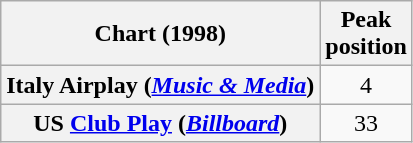<table class="wikitable sortable plainrowheaders" style="text-align:center">
<tr>
<th>Chart (1998)</th>
<th>Peak<br>position</th>
</tr>
<tr>
<th scope="row">Italy Airplay (<em><a href='#'>Music & Media</a></em>)</th>
<td>4</td>
</tr>
<tr>
<th scope="row">US <a href='#'>Club Play</a> (<em><a href='#'>Billboard</a></em>)</th>
<td>33</td>
</tr>
</table>
